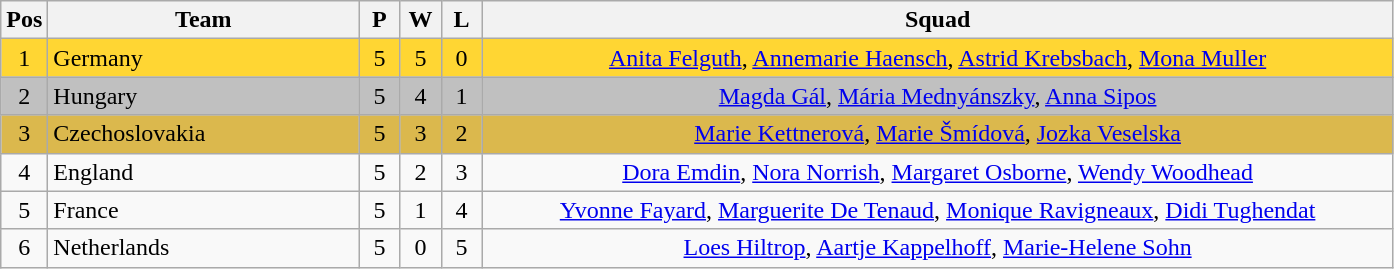<table class="wikitable" style="font-size: 100%">
<tr>
<th width=20>Pos</th>
<th width=200>Team</th>
<th width=20>P</th>
<th width=20>W</th>
<th width=20>L</th>
<th width=600>Squad</th>
</tr>
<tr align=center style="background: #FFD633;">
<td>1</td>
<td align="left"> Germany</td>
<td>5</td>
<td>5</td>
<td>0</td>
<td><a href='#'>Anita Felguth</a>, <a href='#'>Annemarie Haensch</a>, <a href='#'>Astrid Krebsbach</a>, <a href='#'>Mona Muller</a></td>
</tr>
<tr align=center style="background: silver">
<td>2</td>
<td align="left"> Hungary</td>
<td>5</td>
<td>4</td>
<td>1</td>
<td><a href='#'>Magda Gál</a>, <a href='#'>Mária Mednyánszky</a>, <a href='#'>Anna Sipos</a></td>
</tr>
<tr align=center style="background: #DBB84D;">
<td>3</td>
<td align="left"> Czechoslovakia</td>
<td>5</td>
<td>3</td>
<td>2</td>
<td><a href='#'>Marie Kettnerová</a>, <a href='#'>Marie Šmídová</a>, <a href='#'>Jozka Veselska</a></td>
</tr>
<tr align=center>
<td>4</td>
<td align="left"> England</td>
<td>5</td>
<td>2</td>
<td>3</td>
<td><a href='#'>Dora Emdin</a>, <a href='#'>Nora Norrish</a>, <a href='#'>Margaret Osborne</a>, <a href='#'>Wendy Woodhead</a></td>
</tr>
<tr align=center>
<td>5</td>
<td align="left"> France</td>
<td>5</td>
<td>1</td>
<td>4</td>
<td><a href='#'>Yvonne Fayard</a>, <a href='#'>Marguerite De Tenaud</a>, <a href='#'>Monique Ravigneaux</a>, <a href='#'>Didi Tughendat</a></td>
</tr>
<tr align=center>
<td>6</td>
<td align="left"> Netherlands</td>
<td>5</td>
<td>0</td>
<td>5</td>
<td><a href='#'>Loes Hiltrop</a>, <a href='#'>Aartje Kappelhoff</a>, <a href='#'>Marie-Helene Sohn</a></td>
</tr>
</table>
